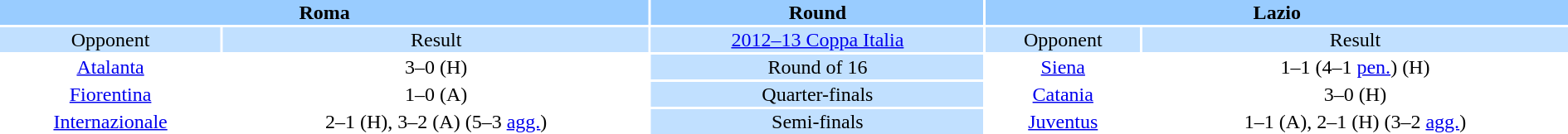<table width="100%" style="text-align:center">
<tr valign=top bgcolor=#99ccff>
<th colspan=2 style="width:1*">Roma</th>
<th>Round</th>
<th colspan=2 style="width:1*">Lazio</th>
</tr>
<tr valign=top bgcolor=#c1e0ff>
<td>Opponent</td>
<td>Result</td>
<td bgcolor=#c1e0ff><a href='#'>2012–13 Coppa Italia</a></td>
<td>Opponent</td>
<td>Result</td>
</tr>
<tr>
<td><a href='#'>Atalanta</a></td>
<td>3–0 (H)</td>
<td bgcolor=#c1e0ff>Round of 16</td>
<td><a href='#'>Siena</a></td>
<td>1–1 (4–1 <a href='#'>pen.</a>) (H)</td>
</tr>
<tr>
<td><a href='#'>Fiorentina</a></td>
<td>1–0  (A)</td>
<td bgcolor=#c1e0ff>Quarter-finals</td>
<td><a href='#'>Catania</a></td>
<td>3–0 (H)</td>
</tr>
<tr>
<td><a href='#'>Internazionale</a></td>
<td>2–1 (H), 3–2 (A) (5–3 <a href='#'>agg.</a>)</td>
<td bgcolor=#c1e0ff>Semi-finals</td>
<td><a href='#'>Juventus</a></td>
<td>1–1 (A), 2–1 (H) (3–2 <a href='#'>agg.</a>)</td>
</tr>
</table>
